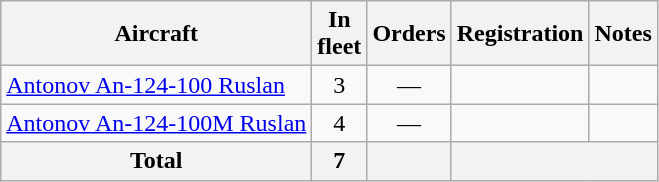<table class="wikitable">
<tr>
<th>Aircraft</th>
<th>In<br>fleet</th>
<th>Orders</th>
<th>Registration</th>
<th>Notes</th>
</tr>
<tr>
<td><a href='#'>Antonov An-124-100 Ruslan</a></td>
<td style="text-align:center;">3</td>
<td style="text-align:center;">—</td>
<td style="text-align:center;"></td>
<td style="text-align:center;"></td>
</tr>
<tr>
<td><a href='#'>Antonov An-124-100M Ruslan</a></td>
<td style="text-align:center;">4</td>
<td style="text-align:center;">—</td>
<td style="text-align:center;"></td>
<td style="text-align:center;"></td>
</tr>
<tr>
<th>Total</th>
<th>7</th>
<th></th>
<th colspan="2"></th>
</tr>
</table>
